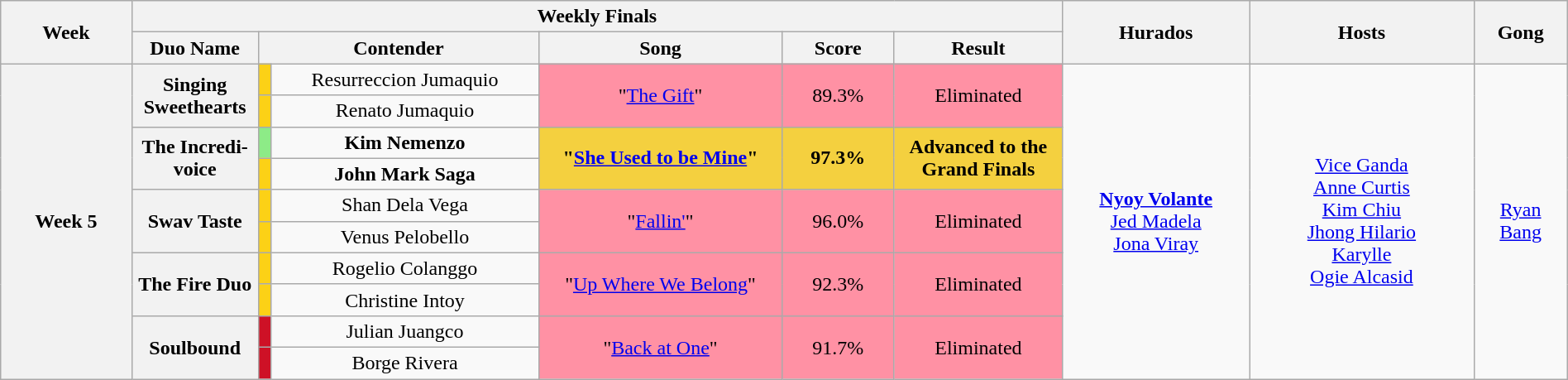<table class="wikitable mw-collapsible mw-collapsed" style="text-align:center; width:100%">
<tr>
<th rowspan="2" width="07%">Week</th>
<th colspan="6">Weekly Finals</th>
<th rowspan="2" width="10%">Hurados</th>
<th rowspan="2" width="12%">Hosts</th>
<th rowspan="2" width="05%">Gong</th>
</tr>
<tr>
<th width="5%">Duo Name</th>
<th colspan="2" width="15%">Contender</th>
<th width="13%">Song</th>
<th width="06%">Score</th>
<th width="09%">Result</th>
</tr>
<tr>
<th rowspan="10">Week 5<br><small></small></th>
<th rowspan="2">Singing Sweethearts</th>
<th style="background:#FCD116"></th>
<td>Resurreccion Jumaquio</td>
<td rowspan="2" style="background:#FF91A4;">"<a href='#'>The Gift</a>"</td>
<td rowspan="2" style="background:#FF91A4;">89.3%</td>
<td rowspan="2" style="background:#FF91A4;">Eliminated</td>
<td rowspan="10"><strong><a href='#'>Nyoy Volante</a></strong><br><a href='#'>Jed Madela</a><br><a href='#'>Jona Viray</a></td>
<td rowspan="10"><a href='#'>Vice Ganda</a><br><a href='#'>Anne Curtis</a><br><a href='#'>Kim Chiu</a><br><a href='#'>Jhong Hilario</a><br><a href='#'>Karylle</a><br><a href='#'>Ogie Alcasid</a></td>
<td rowspan="10"><a href='#'>Ryan Bang</a></td>
</tr>
<tr>
<th style="background:#FCD116"></th>
<td>Renato Jumaquio</td>
</tr>
<tr>
<th rowspan="2">The Incredi-voice</th>
<th style="background:#8deb87"></th>
<td><strong>Kim Nemenzo</strong></td>
<td rowspan="2" style="background:#F4D03F;"><strong>"<a href='#'>She Used to be Mine</a>"</strong></td>
<td rowspan="2" style="background:#F4D03F;"><strong>97.3%</strong></td>
<td rowspan="2" style="background:#F4D03F;"><strong>Advanced to the Grand Finals</strong></td>
</tr>
<tr>
<th style="background:#FCD116"></th>
<td><strong>John Mark Saga</strong></td>
</tr>
<tr>
<th rowspan="2">Swav Taste</th>
<th style="background:#FCD116"></th>
<td>Shan Dela Vega</td>
<td rowspan="2" style="background:#FF91A4;">"<a href='#'>Fallin'</a>"</td>
<td rowspan="2" style="background:#FF91A4;">96.0%</td>
<td rowspan="2" style="background:#FF91A4;">Eliminated</td>
</tr>
<tr>
<th style="background:#FCD116"></th>
<td>Venus Pelobello</td>
</tr>
<tr>
<th rowspan="2">The Fire Duo</th>
<th style="background:#FCD116"></th>
<td>Rogelio Colanggo</td>
<td rowspan="2" style="background:#FF91A4;">"<a href='#'>Up Where We Belong</a>"</td>
<td rowspan="2" style="background:#FF91A4;">92.3%</td>
<td rowspan="2" style="background:#FF91A4;">Eliminated</td>
</tr>
<tr>
<th style="background:#FCD116"></th>
<td>Christine Intoy</td>
</tr>
<tr>
<th rowspan="2">Soulbound</th>
<th style="background:#CE1126"></th>
<td>Julian Juangco</td>
<td rowspan="2" style="background:#FF91A4;">"<a href='#'>Back at One</a>"</td>
<td rowspan="2" style="background:#FF91A4;">91.7%</td>
<td rowspan="2" style="background:#FF91A4;">Eliminated</td>
</tr>
<tr>
<th style="background:#CE1126"></th>
<td>Borge Rivera</td>
</tr>
</table>
